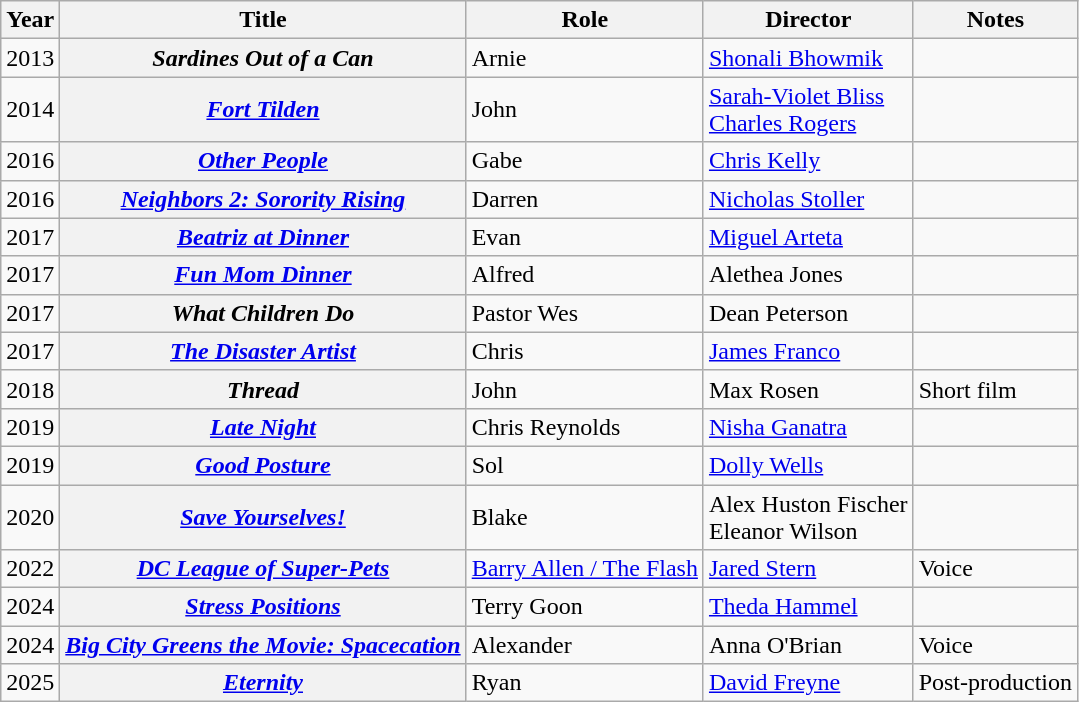<table class="wikitable plainrowheaders sortable">
<tr>
<th scope="col">Year</th>
<th scope="col">Title</th>
<th scope="col">Role</th>
<th scope="col">Director</th>
<th class="unsortable">Notes</th>
</tr>
<tr>
<td>2013</td>
<th scope="row"><em>Sardines Out of a Can</em></th>
<td>Arnie</td>
<td><a href='#'>Shonali Bhowmik</a></td>
<td></td>
</tr>
<tr>
<td>2014</td>
<th scope="row"><em><a href='#'>Fort Tilden</a></em></th>
<td>John</td>
<td><a href='#'>Sarah-Violet Bliss</a><br><a href='#'>Charles Rogers</a></td>
<td></td>
</tr>
<tr>
<td>2016</td>
<th scope="row"><em><a href='#'>Other People</a></em></th>
<td>Gabe</td>
<td><a href='#'>Chris Kelly</a></td>
<td></td>
</tr>
<tr>
<td>2016</td>
<th scope="row"><em><a href='#'>Neighbors 2: Sorority Rising</a></em></th>
<td>Darren</td>
<td><a href='#'>Nicholas Stoller</a></td>
<td></td>
</tr>
<tr>
<td>2017</td>
<th scope="row"><em><a href='#'>Beatriz at Dinner</a></em></th>
<td>Evan</td>
<td><a href='#'>Miguel Arteta</a></td>
<td></td>
</tr>
<tr>
<td>2017</td>
<th scope="row"><em><a href='#'>Fun Mom Dinner</a></em></th>
<td>Alfred</td>
<td>Alethea Jones</td>
<td></td>
</tr>
<tr>
<td>2017</td>
<th scope="row"><em>What Children Do</em></th>
<td>Pastor Wes</td>
<td>Dean Peterson</td>
<td></td>
</tr>
<tr>
<td>2017</td>
<th scope="row" data-sort-value="Disaster, Artist, The"><em><a href='#'>The Disaster Artist</a></em></th>
<td>Chris</td>
<td><a href='#'>James Franco</a></td>
<td></td>
</tr>
<tr>
<td>2018</td>
<th scope="row"><em>Thread</em></th>
<td>John</td>
<td>Max Rosen</td>
<td>Short film</td>
</tr>
<tr>
<td>2019</td>
<th scope="row"><em><a href='#'>Late Night</a></em></th>
<td>Chris Reynolds</td>
<td><a href='#'>Nisha Ganatra</a></td>
<td></td>
</tr>
<tr>
<td>2019</td>
<th scope="row"><em><a href='#'>Good Posture</a></em></th>
<td>Sol</td>
<td><a href='#'>Dolly Wells</a></td>
<td></td>
</tr>
<tr>
<td>2020</td>
<th scope="row"><em><a href='#'>Save Yourselves!</a></em></th>
<td>Blake</td>
<td>Alex Huston Fischer<br>Eleanor Wilson</td>
<td></td>
</tr>
<tr>
<td>2022</td>
<th scope="row"><em><a href='#'>DC League of Super-Pets</a></em></th>
<td><a href='#'>Barry Allen / The Flash</a></td>
<td><a href='#'>Jared Stern</a></td>
<td>Voice</td>
</tr>
<tr>
<td>2024</td>
<th scope="row"><em><a href='#'>Stress Positions</a></em></th>
<td>Terry Goon</td>
<td><a href='#'>Theda Hammel</a></td>
<td></td>
</tr>
<tr>
<td>2024</td>
<th scope="row"><em><a href='#'>Big City Greens the Movie: Spacecation</a></em></th>
<td>Alexander</td>
<td>Anna O'Brian</td>
<td>Voice</td>
</tr>
<tr>
<td>2025</td>
<th scope="row"><em><a href='#'>Eternity</a></em></th>
<td>Ryan</td>
<td><a href='#'>David Freyne</a></td>
<td>Post-production</td>
</tr>
</table>
